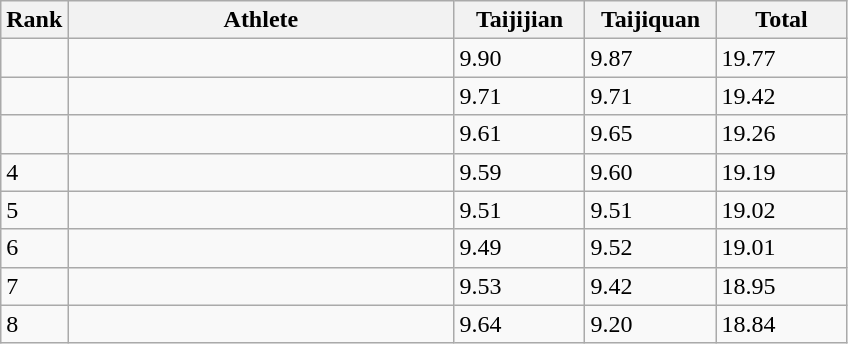<table class="wikitable">
<tr>
<th width="20">Rank</th>
<th width="250">Athlete</th>
<th width="80">Taijijian</th>
<th width="80">Taijiquan</th>
<th width="80">Total</th>
</tr>
<tr>
<td></td>
<td align="left"></td>
<td>9.90</td>
<td>9.87</td>
<td>19.77</td>
</tr>
<tr>
<td></td>
<td align="left"></td>
<td>9.71</td>
<td>9.71</td>
<td>19.42</td>
</tr>
<tr>
<td></td>
<td align="left"></td>
<td>9.61</td>
<td>9.65</td>
<td>19.26</td>
</tr>
<tr>
<td>4</td>
<td align="left"></td>
<td>9.59</td>
<td>9.60</td>
<td>19.19</td>
</tr>
<tr>
<td>5</td>
<td align="left"></td>
<td>9.51</td>
<td>9.51</td>
<td>19.02</td>
</tr>
<tr>
<td>6</td>
<td align="left"></td>
<td>9.49</td>
<td>9.52</td>
<td>19.01</td>
</tr>
<tr>
<td>7</td>
<td align="left"></td>
<td>9.53</td>
<td>9.42</td>
<td>18.95</td>
</tr>
<tr>
<td>8</td>
<td align="left"></td>
<td>9.64</td>
<td>9.20</td>
<td>18.84</td>
</tr>
</table>
